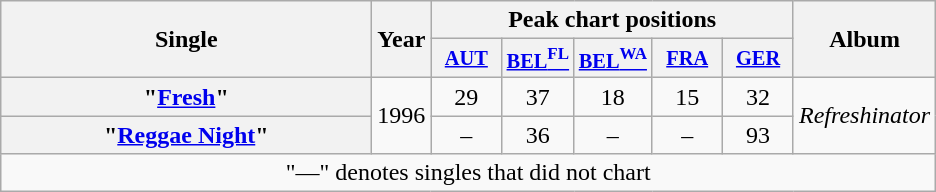<table class="wikitable plainrowheaders" style="text-align:center;" border="1">
<tr>
<th scope="colw" rowspan="2" style="width:15em;">Single</th>
<th scope="col" rowspan="2">Year</th>
<th scope="col" colspan="5">Peak chart positions</th>
<th scope="col" rowspan="2">Album</th>
</tr>
<tr>
<th scope="col" style="width:3em;font-size:85%;"><a href='#'>AUT</a></th>
<th scope="col" style="width:3em;font-size:85%;"><a href='#'>BEL<sup>FL</sup></a></th>
<th scope="col" style="width:3em;font-size:85%;"><a href='#'>BEL<sup>WA</sup></a></th>
<th scope="col" style="width:3em;font-size:85%;"><a href='#'>FRA</a></th>
<th scope="col" style="width:3em;font-size:85%;"><a href='#'>GER</a></th>
</tr>
<tr>
<th scope="row">"<a href='#'>Fresh</a>"</th>
<td rowspan="2">1996</td>
<td>29</td>
<td>37</td>
<td>18</td>
<td>15</td>
<td>32</td>
<td rowspan="2"><em>Refreshinator</em></td>
</tr>
<tr>
<th scope="row">"<a href='#'>Reggae Night</a>"</th>
<td>–</td>
<td>36</td>
<td>–</td>
<td>–</td>
<td>93</td>
</tr>
<tr>
<td colspan="8">"—" denotes singles that did not chart</td>
</tr>
</table>
